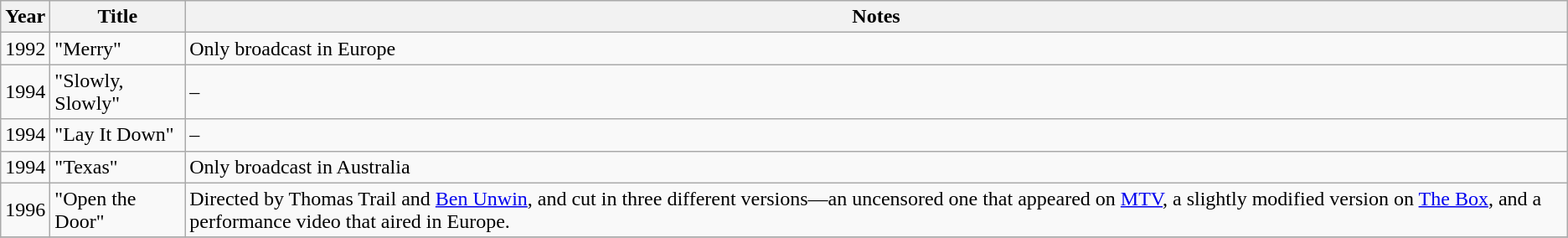<table class="wikitable">
<tr>
<th>Year</th>
<th>Title</th>
<th>Notes</th>
</tr>
<tr>
<td>1992</td>
<td>"Merry"</td>
<td>Only broadcast in Europe</td>
</tr>
<tr>
<td>1994</td>
<td>"Slowly, Slowly"</td>
<td>–</td>
</tr>
<tr>
<td>1994</td>
<td>"Lay It Down"</td>
<td>–</td>
</tr>
<tr>
<td>1994</td>
<td>"Texas"</td>
<td>Only broadcast in Australia</td>
</tr>
<tr>
<td>1996</td>
<td>"Open the Door"</td>
<td>Directed by Thomas Trail and <a href='#'>Ben Unwin</a>, and cut in three different versions—an uncensored one that appeared on <a href='#'>MTV</a>, a slightly modified version on <a href='#'>The Box</a>, and a performance video that aired in Europe.</td>
</tr>
<tr>
</tr>
</table>
